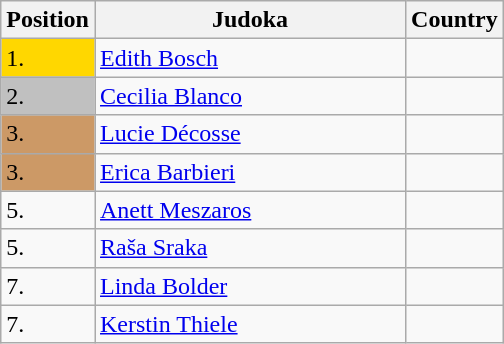<table class=wikitable>
<tr>
<th width=10>Position</th>
<th width=200>Judoka</th>
<th>Country</th>
</tr>
<tr>
<td bgcolor=gold>1.</td>
<td><a href='#'>Edith Bosch</a></td>
<td></td>
</tr>
<tr>
<td bgcolor="silver">2.</td>
<td><a href='#'>Cecilia Blanco</a></td>
<td></td>
</tr>
<tr>
<td bgcolor="CC9966">3.</td>
<td><a href='#'>Lucie Décosse</a></td>
<td></td>
</tr>
<tr>
<td bgcolor="CC9966">3.</td>
<td><a href='#'>Erica Barbieri</a></td>
<td></td>
</tr>
<tr>
<td>5.</td>
<td><a href='#'>Anett Meszaros</a></td>
<td></td>
</tr>
<tr>
<td>5.</td>
<td><a href='#'>Raša Sraka</a></td>
<td></td>
</tr>
<tr>
<td>7.</td>
<td><a href='#'>Linda Bolder</a></td>
<td></td>
</tr>
<tr>
<td>7.</td>
<td><a href='#'>Kerstin Thiele</a></td>
<td></td>
</tr>
</table>
